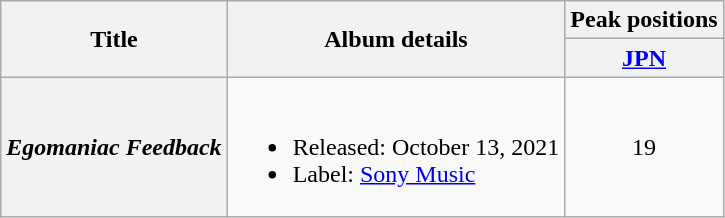<table class="wikitable plainrowheaders">
<tr>
<th scope="col" rowspan="2">Title</th>
<th scope="col" rowspan="2">Album details</th>
<th scope="col" colspan="1">Peak positions</th>
</tr>
<tr>
<th scope="col"><a href='#'>JPN</a><br></th>
</tr>
<tr>
<th scope="row"><em>Egomaniac Feedback</em></th>
<td><br><ul><li>Released: October 13, 2021</li><li>Label: <a href='#'>Sony Music</a></li></ul></td>
<td align="center">19</td>
</tr>
</table>
